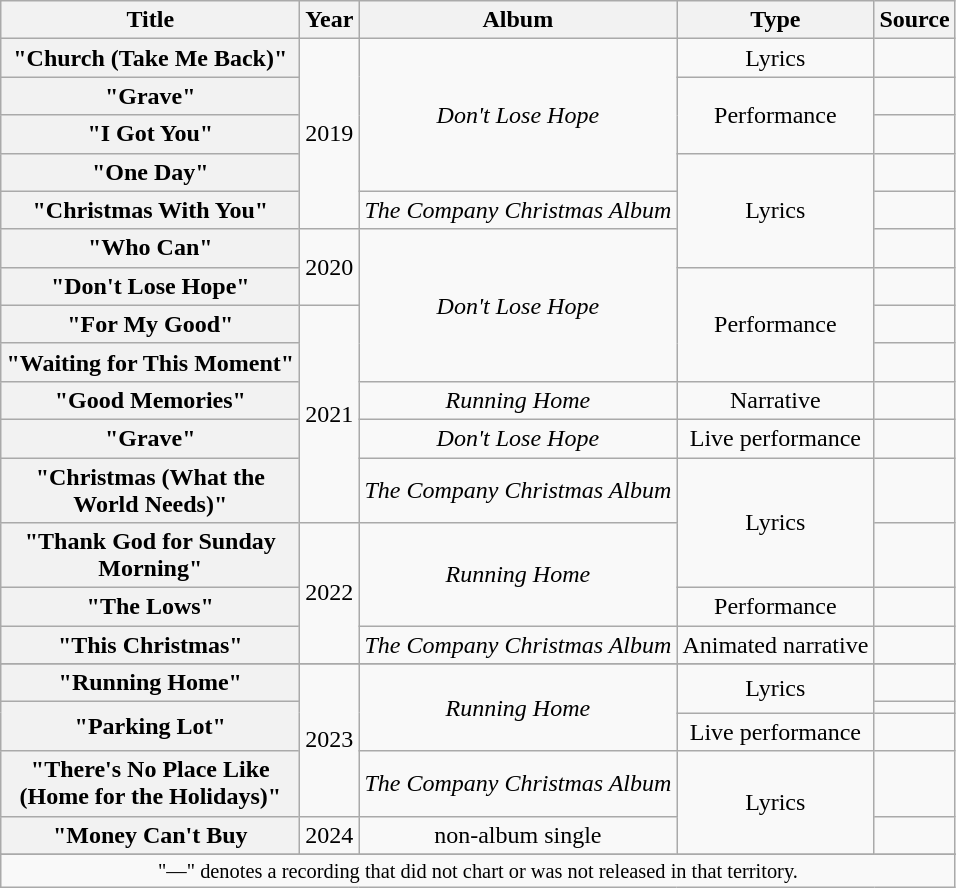<table class="wikitable plainrowheaders" style="text-align:center;">
<tr>
<th scope="col" style="width:12em;">Title</th>
<th>Year</th>
<th>Album</th>
<th>Type</th>
<th>Source</th>
</tr>
<tr>
<th scope="row">"Church (Take Me Back)"</th>
<td rowspan="5">2019</td>
<td rowspan="4"><em>Don't Lose Hope</em></td>
<td>Lyrics</td>
<td></td>
</tr>
<tr>
<th scope="row">"Grave"</th>
<td rowspan="2">Performance</td>
<td></td>
</tr>
<tr>
<th scope="row">"I Got You"</th>
<td></td>
</tr>
<tr>
<th scope="row">"One Day"</th>
<td rowspan="3">Lyrics</td>
<td></td>
</tr>
<tr>
<th scope="row">"Christmas With You"</th>
<td><em>The Company Christmas Album</em></td>
<td></td>
</tr>
<tr>
<th scope="row">"Who Can"</th>
<td rowspan="2">2020</td>
<td rowspan="4"><em>Don't Lose Hope</em></td>
<td></td>
</tr>
<tr>
<th scope="row">"Don't Lose Hope"</th>
<td rowspan="3">Performance</td>
<td></td>
</tr>
<tr>
<th scope="row">"For My Good"</th>
<td rowspan="5">2021</td>
<td></td>
</tr>
<tr>
<th scope="row">"Waiting for This Moment"</th>
<td></td>
</tr>
<tr>
<th scope="row">"Good Memories"</th>
<td><em>Running Home</em></td>
<td>Narrative</td>
<td></td>
</tr>
<tr>
<th scope="row">"Grave"</th>
<td><em>Don't Lose Hope</em></td>
<td>Live performance</td>
<td></td>
</tr>
<tr>
<th scope="row">"Christmas (What the World Needs)"</th>
<td><em>The Company Christmas Album</em></td>
<td rowspan="2">Lyrics</td>
<td></td>
</tr>
<tr>
<th scope="row">"Thank God for Sunday Morning"</th>
<td rowspan="3">2022</td>
<td rowspan="2"><em>Running Home</em></td>
<td></td>
</tr>
<tr>
<th scope="row">"The Lows"</th>
<td>Performance</td>
<td></td>
</tr>
<tr>
<th scope="row">"This Christmas"</th>
<td><em>The Company Christmas Album</em></td>
<td>Animated narrative</td>
<td></td>
</tr>
<tr>
</tr>
<tr>
<th scope="row">"Running Home"</th>
<td rowspan="4">2023</td>
<td rowspan="3"><em>Running Home</em></td>
<td rowspan="2">Lyrics</td>
<td></td>
</tr>
<tr>
<th rowspan="2" scope="row">"Parking Lot"</th>
<td></td>
</tr>
<tr>
<td>Live performance</td>
<td></td>
</tr>
<tr>
<th scope="row">"There's No Place Like (Home for the Holidays)"</th>
<td><em>The Company Christmas Album</em></td>
<td rowspan="2">Lyrics</td>
<td></td>
</tr>
<tr>
<th scope="row">"Money Can't Buy</th>
<td>2024</td>
<td>non-album single</td>
<td></td>
</tr>
<tr>
</tr>
<tr>
<td colspan="10" style="font-size:85%">"—" denotes a recording that did not chart or was not released in that territory.</td>
</tr>
</table>
